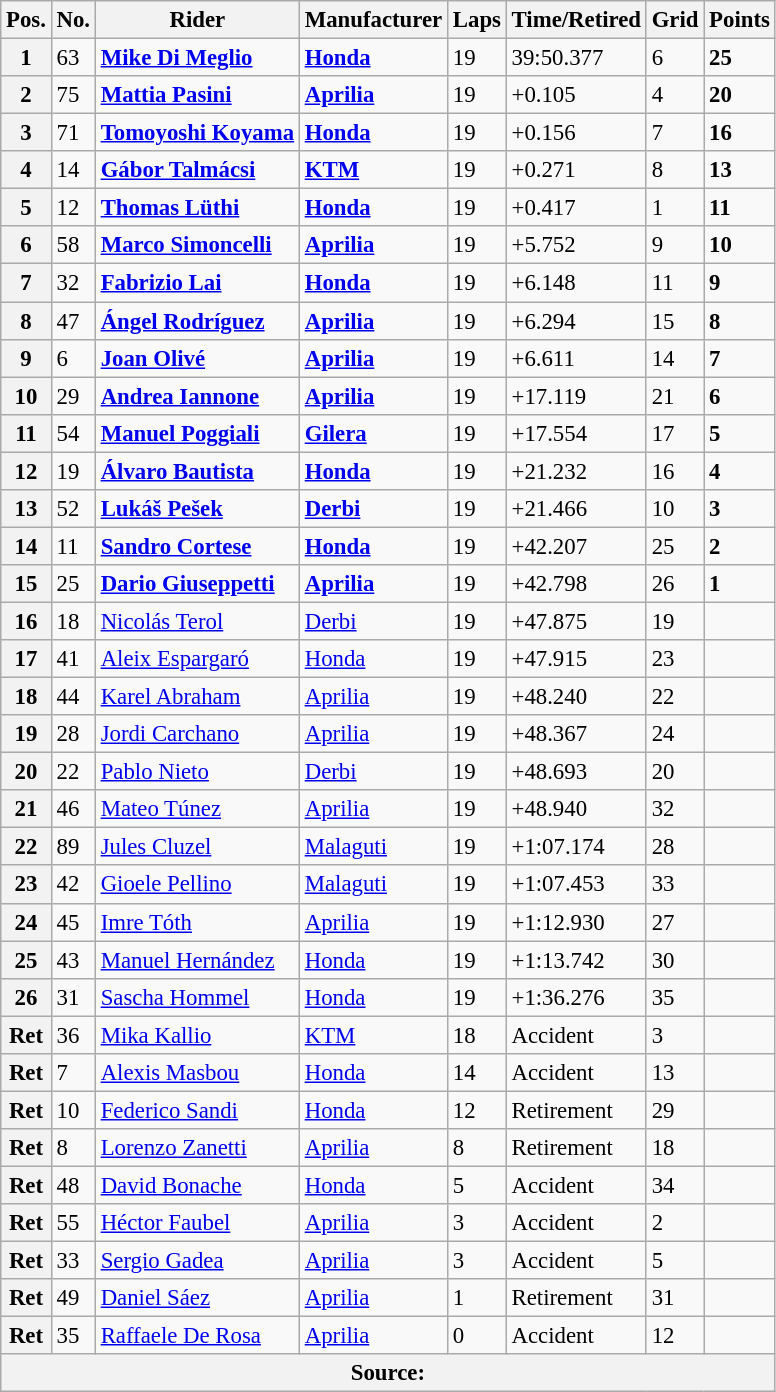<table class="wikitable" style="font-size: 95%;">
<tr>
<th>Pos.</th>
<th>No.</th>
<th>Rider</th>
<th>Manufacturer</th>
<th>Laps</th>
<th>Time/Retired</th>
<th>Grid</th>
<th>Points</th>
</tr>
<tr>
<th>1</th>
<td>63</td>
<td> <strong><a href='#'>Mike Di Meglio</a></strong></td>
<td><strong><a href='#'>Honda</a></strong></td>
<td>19</td>
<td>39:50.377</td>
<td>6</td>
<td><strong>25</strong></td>
</tr>
<tr>
<th>2</th>
<td>75</td>
<td> <strong><a href='#'>Mattia Pasini</a></strong></td>
<td><strong><a href='#'>Aprilia</a></strong></td>
<td>19</td>
<td>+0.105</td>
<td>4</td>
<td><strong>20</strong></td>
</tr>
<tr>
<th>3</th>
<td>71</td>
<td> <strong><a href='#'>Tomoyoshi Koyama</a></strong></td>
<td><strong><a href='#'>Honda</a></strong></td>
<td>19</td>
<td>+0.156</td>
<td>7</td>
<td><strong>16</strong></td>
</tr>
<tr>
<th>4</th>
<td>14</td>
<td> <strong><a href='#'>Gábor Talmácsi</a></strong></td>
<td><strong><a href='#'>KTM</a></strong></td>
<td>19</td>
<td>+0.271</td>
<td>8</td>
<td><strong>13</strong></td>
</tr>
<tr>
<th>5</th>
<td>12</td>
<td> <strong><a href='#'>Thomas Lüthi</a></strong></td>
<td><strong><a href='#'>Honda</a></strong></td>
<td>19</td>
<td>+0.417</td>
<td>1</td>
<td><strong>11</strong></td>
</tr>
<tr>
<th>6</th>
<td>58</td>
<td> <strong><a href='#'>Marco Simoncelli</a></strong></td>
<td><strong><a href='#'>Aprilia</a></strong></td>
<td>19</td>
<td>+5.752</td>
<td>9</td>
<td><strong>10</strong></td>
</tr>
<tr>
<th>7</th>
<td>32</td>
<td> <strong><a href='#'>Fabrizio Lai</a></strong></td>
<td><strong><a href='#'>Honda</a></strong></td>
<td>19</td>
<td>+6.148</td>
<td>11</td>
<td><strong>9</strong></td>
</tr>
<tr>
<th>8</th>
<td>47</td>
<td> <strong><a href='#'>Ángel Rodríguez</a></strong></td>
<td><strong><a href='#'>Aprilia</a></strong></td>
<td>19</td>
<td>+6.294</td>
<td>15</td>
<td><strong>8</strong></td>
</tr>
<tr>
<th>9</th>
<td>6</td>
<td> <strong><a href='#'>Joan Olivé</a></strong></td>
<td><strong><a href='#'>Aprilia</a></strong></td>
<td>19</td>
<td>+6.611</td>
<td>14</td>
<td><strong>7</strong></td>
</tr>
<tr>
<th>10</th>
<td>29</td>
<td> <strong><a href='#'>Andrea Iannone</a></strong></td>
<td><strong><a href='#'>Aprilia</a></strong></td>
<td>19</td>
<td>+17.119</td>
<td>21</td>
<td><strong>6</strong></td>
</tr>
<tr>
<th>11</th>
<td>54</td>
<td> <strong><a href='#'>Manuel Poggiali</a></strong></td>
<td><strong><a href='#'>Gilera</a></strong></td>
<td>19</td>
<td>+17.554</td>
<td>17</td>
<td><strong>5</strong></td>
</tr>
<tr>
<th>12</th>
<td>19</td>
<td> <strong><a href='#'>Álvaro Bautista</a></strong></td>
<td><strong><a href='#'>Honda</a></strong></td>
<td>19</td>
<td>+21.232</td>
<td>16</td>
<td><strong>4</strong></td>
</tr>
<tr>
<th>13</th>
<td>52</td>
<td> <strong><a href='#'>Lukáš Pešek</a></strong></td>
<td><strong><a href='#'>Derbi</a></strong></td>
<td>19</td>
<td>+21.466</td>
<td>10</td>
<td><strong>3</strong></td>
</tr>
<tr>
<th>14</th>
<td>11</td>
<td> <strong><a href='#'>Sandro Cortese</a></strong></td>
<td><strong><a href='#'>Honda</a></strong></td>
<td>19</td>
<td>+42.207</td>
<td>25</td>
<td><strong>2</strong></td>
</tr>
<tr>
<th>15</th>
<td>25</td>
<td> <strong><a href='#'>Dario Giuseppetti</a></strong></td>
<td><strong><a href='#'>Aprilia</a></strong></td>
<td>19</td>
<td>+42.798</td>
<td>26</td>
<td><strong>1</strong></td>
</tr>
<tr>
<th>16</th>
<td>18</td>
<td> <a href='#'>Nicolás Terol</a></td>
<td><a href='#'>Derbi</a></td>
<td>19</td>
<td>+47.875</td>
<td>19</td>
<td></td>
</tr>
<tr>
<th>17</th>
<td>41</td>
<td> <a href='#'>Aleix Espargaró</a></td>
<td><a href='#'>Honda</a></td>
<td>19</td>
<td>+47.915</td>
<td>23</td>
<td></td>
</tr>
<tr>
<th>18</th>
<td>44</td>
<td> <a href='#'>Karel Abraham</a></td>
<td><a href='#'>Aprilia</a></td>
<td>19</td>
<td>+48.240</td>
<td>22</td>
<td></td>
</tr>
<tr>
<th>19</th>
<td>28</td>
<td> <a href='#'>Jordi Carchano</a></td>
<td><a href='#'>Aprilia</a></td>
<td>19</td>
<td>+48.367</td>
<td>24</td>
<td></td>
</tr>
<tr>
<th>20</th>
<td>22</td>
<td> <a href='#'>Pablo Nieto</a></td>
<td><a href='#'>Derbi</a></td>
<td>19</td>
<td>+48.693</td>
<td>20</td>
<td></td>
</tr>
<tr>
<th>21</th>
<td>46</td>
<td> <a href='#'>Mateo Túnez</a></td>
<td><a href='#'>Aprilia</a></td>
<td>19</td>
<td>+48.940</td>
<td>32</td>
<td></td>
</tr>
<tr>
<th>22</th>
<td>89</td>
<td> <a href='#'>Jules Cluzel</a></td>
<td><a href='#'>Malaguti</a></td>
<td>19</td>
<td>+1:07.174</td>
<td>28</td>
<td></td>
</tr>
<tr>
<th>23</th>
<td>42</td>
<td> <a href='#'>Gioele Pellino</a></td>
<td><a href='#'>Malaguti</a></td>
<td>19</td>
<td>+1:07.453</td>
<td>33</td>
<td></td>
</tr>
<tr>
<th>24</th>
<td>45</td>
<td> <a href='#'>Imre Tóth</a></td>
<td><a href='#'>Aprilia</a></td>
<td>19</td>
<td>+1:12.930</td>
<td>27</td>
<td></td>
</tr>
<tr>
<th>25</th>
<td>43</td>
<td> <a href='#'>Manuel Hernández</a></td>
<td><a href='#'>Honda</a></td>
<td>19</td>
<td>+1:13.742</td>
<td>30</td>
<td></td>
</tr>
<tr>
<th>26</th>
<td>31</td>
<td> <a href='#'>Sascha Hommel</a></td>
<td><a href='#'>Honda</a></td>
<td>19</td>
<td>+1:36.276</td>
<td>35</td>
<td></td>
</tr>
<tr>
<th>Ret</th>
<td>36</td>
<td> <a href='#'>Mika Kallio</a></td>
<td><a href='#'>KTM</a></td>
<td>18</td>
<td>Accident</td>
<td>3</td>
<td></td>
</tr>
<tr>
<th>Ret</th>
<td>7</td>
<td> <a href='#'>Alexis Masbou</a></td>
<td><a href='#'>Honda</a></td>
<td>14</td>
<td>Accident</td>
<td>13</td>
<td></td>
</tr>
<tr>
<th>Ret</th>
<td>10</td>
<td> <a href='#'>Federico Sandi</a></td>
<td><a href='#'>Honda</a></td>
<td>12</td>
<td>Retirement</td>
<td>29</td>
<td></td>
</tr>
<tr>
<th>Ret</th>
<td>8</td>
<td> <a href='#'>Lorenzo Zanetti</a></td>
<td><a href='#'>Aprilia</a></td>
<td>8</td>
<td>Retirement</td>
<td>18</td>
<td></td>
</tr>
<tr>
<th>Ret</th>
<td>48</td>
<td> <a href='#'>David Bonache</a></td>
<td><a href='#'>Honda</a></td>
<td>5</td>
<td>Accident</td>
<td>34</td>
<td></td>
</tr>
<tr>
<th>Ret</th>
<td>55</td>
<td> <a href='#'>Héctor Faubel</a></td>
<td><a href='#'>Aprilia</a></td>
<td>3</td>
<td>Accident</td>
<td>2</td>
<td></td>
</tr>
<tr>
<th>Ret</th>
<td>33</td>
<td> <a href='#'>Sergio Gadea</a></td>
<td><a href='#'>Aprilia</a></td>
<td>3</td>
<td>Accident</td>
<td>5</td>
<td></td>
</tr>
<tr>
<th>Ret</th>
<td>49</td>
<td> <a href='#'>Daniel Sáez</a></td>
<td><a href='#'>Aprilia</a></td>
<td>1</td>
<td>Retirement</td>
<td>31</td>
<td></td>
</tr>
<tr>
<th>Ret</th>
<td>35</td>
<td> <a href='#'>Raffaele De Rosa</a></td>
<td><a href='#'>Aprilia</a></td>
<td>0</td>
<td>Accident</td>
<td>12</td>
<td></td>
</tr>
<tr>
<th colspan=8>Source: </th>
</tr>
</table>
